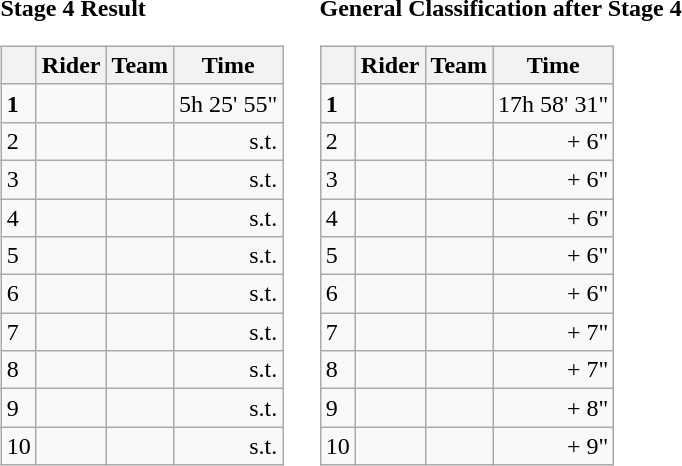<table>
<tr>
<td><strong>Stage 4 Result</strong><br><table class="wikitable">
<tr>
<th></th>
<th>Rider</th>
<th>Team</th>
<th>Time</th>
</tr>
<tr>
<td><strong>1 </strong></td>
<td><strong> </strong></td>
<td><strong> </strong></td>
<td align="right">5h 25' 55"</td>
</tr>
<tr>
<td>2</td>
<td></td>
<td></td>
<td align="right">s.t.</td>
</tr>
<tr>
<td>3</td>
<td></td>
<td></td>
<td align="right">s.t.</td>
</tr>
<tr>
<td>4</td>
<td></td>
<td></td>
<td align="right">s.t.</td>
</tr>
<tr>
<td>5</td>
<td></td>
<td></td>
<td align="right">s.t.</td>
</tr>
<tr>
<td>6</td>
<td></td>
<td></td>
<td align="right">s.t.</td>
</tr>
<tr>
<td>7</td>
<td></td>
<td></td>
<td align="right">s.t.</td>
</tr>
<tr>
<td>8</td>
<td></td>
<td></td>
<td align="right">s.t.</td>
</tr>
<tr>
<td>9</td>
<td></td>
<td></td>
<td align="right">s.t.</td>
</tr>
<tr>
<td>10</td>
<td></td>
<td></td>
<td align="right">s.t.</td>
</tr>
</table>
</td>
<td></td>
<td><strong>General Classification after Stage 4</strong><br><table class="wikitable">
<tr>
<th></th>
<th>Rider</th>
<th>Team</th>
<th>Time</th>
</tr>
<tr>
<td><strong>1 </strong></td>
<td><strong> </strong> </td>
<td><strong></strong></td>
<td align="right">17h 58' 31"</td>
</tr>
<tr>
<td>2</td>
<td></td>
<td></td>
<td align="right">+ 6"</td>
</tr>
<tr>
<td>3</td>
<td></td>
<td></td>
<td align="right">+ 6"</td>
</tr>
<tr>
<td>4</td>
<td></td>
<td></td>
<td align="right">+ 6"</td>
</tr>
<tr>
<td>5</td>
<td></td>
<td></td>
<td align="right">+ 6"</td>
</tr>
<tr>
<td>6</td>
<td></td>
<td></td>
<td align="right">+ 6"</td>
</tr>
<tr>
<td>7</td>
<td> </td>
<td></td>
<td align="right">+ 7"</td>
</tr>
<tr>
<td>8</td>
<td></td>
<td></td>
<td align="right">+ 7"</td>
</tr>
<tr>
<td>9</td>
<td></td>
<td></td>
<td align="right">+ 8"</td>
</tr>
<tr>
<td>10</td>
<td></td>
<td></td>
<td align="right">+ 9"</td>
</tr>
</table>
</td>
</tr>
</table>
